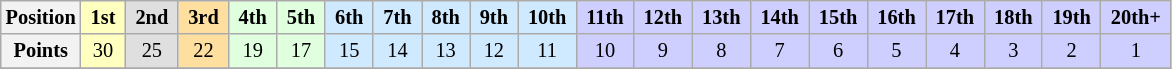<table class="wikitable" style="font-size:85%; text-align:center">
<tr>
<th>Position</th>
<td style="background:#FFFFBF;"> <strong>1st</strong> </td>
<td style="background:#DFDFDF;"> <strong>2nd</strong> </td>
<td style="background:#FFDF9F;"> <strong>3rd</strong> </td>
<td style="background:#DFFFDF;"> <strong>4th</strong> </td>
<td style="background:#DFFFDF;"> <strong>5th</strong> </td>
<td style="background:#CFEAFF;"> <strong>6th</strong> </td>
<td style="background:#CFEAFF;"> <strong>7th</strong> </td>
<td style="background:#CFEAFF;"> <strong>8th</strong> </td>
<td style="background:#CFEAFF;"> <strong>9th</strong> </td>
<td style="background:#CFEAFF;"> <strong>10th</strong> </td>
<td style="background:#CFCFFF;"> <strong>11th</strong> </td>
<td style="background:#CFCFFF;"> <strong>12th</strong> </td>
<td style="background:#CFCFFF;"> <strong>13th</strong> </td>
<td style="background:#CFCFFF;"> <strong>14th</strong> </td>
<td style="background:#CFCFFF;"> <strong>15th</strong> </td>
<td style="background:#CFCFFF;"> <strong>16th</strong> </td>
<td style="background:#CFCFFF;"> <strong>17th</strong> </td>
<td style="background:#CFCFFF;"> <strong>18th</strong> </td>
<td style="background:#CFCFFF;"> <strong>19th</strong> </td>
<td style="background:#CFCFFF;"> <strong>20th+</strong> </td>
</tr>
<tr>
<th>Points</th>
<td style="background:#FFFFBF;">30</td>
<td style="background:#DFDFDF;">25</td>
<td style="background:#FFDF9F;">22</td>
<td style="background:#DFFFDF;">19</td>
<td style="background:#DFFFDF;">17</td>
<td style="background:#CFEAFF;">15</td>
<td style="background:#CFEAFF;">14</td>
<td style="background:#CFEAFF;">13</td>
<td style="background:#CFEAFF;">12</td>
<td style="background:#CFEAFF;">11</td>
<td style="background:#CFCFFF;">10</td>
<td style="background:#CFCFFF;">9</td>
<td style="background:#CFCFFF;">8</td>
<td style="background:#CFCFFF;">7</td>
<td style="background:#CFCFFF;">6</td>
<td style="background:#CFCFFF;">5</td>
<td style="background:#CFCFFF;">4</td>
<td style="background:#CFCFFF;">3</td>
<td style="background:#CFCFFF;">2</td>
<td style="background:#CFCFFF;">1</td>
</tr>
<tr>
</tr>
</table>
